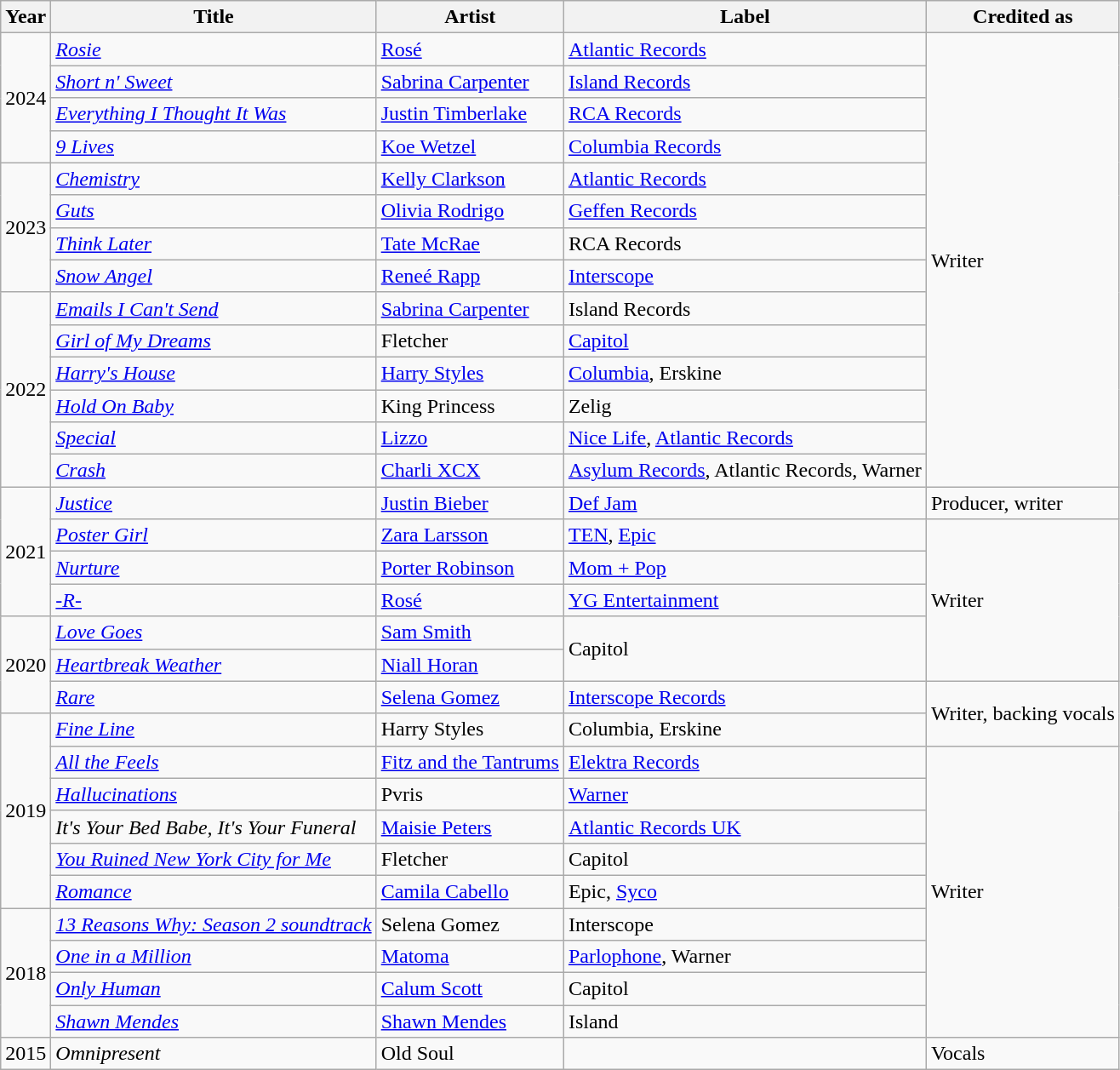<table class="wikitable">
<tr>
<th>Year</th>
<th>Title</th>
<th>Artist</th>
<th>Label</th>
<th>Credited as</th>
</tr>
<tr>
<td rowspan="4">2024</td>
<td><em><a href='#'>Rosie</a></em></td>
<td><a href='#'>Rosé</a></td>
<td><a href='#'>Atlantic Records</a></td>
<td rowspan="14">Writer</td>
</tr>
<tr>
<td><em><a href='#'>Short n' Sweet</a></em></td>
<td><a href='#'>Sabrina Carpenter</a></td>
<td><a href='#'>Island Records</a></td>
</tr>
<tr>
<td><em><a href='#'>Everything I Thought It Was</a></em></td>
<td><a href='#'>Justin Timberlake</a></td>
<td><a href='#'>RCA Records</a></td>
</tr>
<tr>
<td><em><a href='#'>9 Lives</a></em></td>
<td><a href='#'>Koe Wetzel</a></td>
<td><a href='#'>Columbia Records</a></td>
</tr>
<tr>
<td rowspan="4">2023</td>
<td><em><a href='#'>Chemistry</a></em></td>
<td><a href='#'>Kelly Clarkson</a></td>
<td><a href='#'>Atlantic Records</a></td>
</tr>
<tr>
<td><em><a href='#'>Guts</a></em></td>
<td><a href='#'>Olivia Rodrigo</a></td>
<td><a href='#'>Geffen Records</a></td>
</tr>
<tr>
<td><em><a href='#'>Think Later</a></em></td>
<td><a href='#'>Tate McRae</a></td>
<td>RCA Records</td>
</tr>
<tr>
<td><em><a href='#'>Snow Angel</a></em></td>
<td><a href='#'>Reneé Rapp</a></td>
<td><a href='#'>Interscope</a></td>
</tr>
<tr>
<td rowspan="6">2022</td>
<td><em><a href='#'>Emails I Can't Send</a></em></td>
<td><a href='#'>Sabrina Carpenter</a></td>
<td>Island Records</td>
</tr>
<tr>
<td><em><a href='#'>Girl of My Dreams</a></em></td>
<td>Fletcher</td>
<td><a href='#'>Capitol</a></td>
</tr>
<tr>
<td><em><a href='#'>Harry's House</a></em></td>
<td><a href='#'>Harry Styles</a></td>
<td><a href='#'>Columbia</a>, Erskine</td>
</tr>
<tr>
<td><em><a href='#'>Hold On Baby</a></em></td>
<td>King Princess</td>
<td>Zelig</td>
</tr>
<tr>
<td><em><a href='#'>Special</a></em></td>
<td><a href='#'>Lizzo</a></td>
<td><a href='#'>Nice Life</a>, <a href='#'>Atlantic Records</a></td>
</tr>
<tr>
<td><em><a href='#'>Crash</a></em></td>
<td><a href='#'>Charli XCX</a></td>
<td><a href='#'>Asylum Records</a>, Atlantic Records, Warner</td>
</tr>
<tr>
<td rowspan="4">2021</td>
<td><em><a href='#'>Justice</a></em></td>
<td><a href='#'>Justin Bieber</a></td>
<td><a href='#'>Def Jam</a></td>
<td>Producer, writer</td>
</tr>
<tr>
<td><em><a href='#'>Poster Girl</a></em></td>
<td><a href='#'>Zara Larsson</a></td>
<td><a href='#'>TEN</a>, <a href='#'>Epic</a></td>
<td rowspan="5">Writer</td>
</tr>
<tr>
<td><em><a href='#'>Nurture</a></em></td>
<td><a href='#'>Porter Robinson</a></td>
<td><a href='#'>Mom + Pop</a></td>
</tr>
<tr>
<td><em><a href='#'>-R-</a></em></td>
<td><a href='#'>Rosé</a></td>
<td><a href='#'>YG Entertainment</a></td>
</tr>
<tr>
<td rowspan="3">2020</td>
<td><em><a href='#'>Love Goes</a></em></td>
<td><a href='#'>Sam Smith</a></td>
<td rowspan="2">Capitol</td>
</tr>
<tr>
<td><em><a href='#'>Heartbreak Weather</a></em></td>
<td><a href='#'>Niall Horan</a></td>
</tr>
<tr>
<td><em><a href='#'>Rare</a></em></td>
<td><a href='#'>Selena Gomez</a></td>
<td><a href='#'>Interscope Records</a></td>
<td rowspan="2">Writer, backing vocals</td>
</tr>
<tr>
<td rowspan="6">2019</td>
<td><em><a href='#'>Fine Line</a></em></td>
<td>Harry Styles</td>
<td>Columbia, Erskine</td>
</tr>
<tr>
<td><em><a href='#'>All the Feels</a></em></td>
<td><a href='#'>Fitz and the Tantrums</a></td>
<td><a href='#'>Elektra Records</a></td>
<td rowspan="9">Writer</td>
</tr>
<tr>
<td><em><a href='#'>Hallucinations</a></em></td>
<td>Pvris</td>
<td><a href='#'>Warner</a></td>
</tr>
<tr>
<td><em>It's Your Bed Babe, It's Your Funeral</em></td>
<td><a href='#'>Maisie Peters</a></td>
<td><a href='#'>Atlantic Records UK</a></td>
</tr>
<tr>
<td><em><a href='#'>You Ruined New York City for Me</a></em></td>
<td>Fletcher</td>
<td>Capitol</td>
</tr>
<tr>
<td><em><a href='#'>Romance</a></em></td>
<td><a href='#'>Camila Cabello</a></td>
<td>Epic, <a href='#'> Syco</a></td>
</tr>
<tr>
<td rowspan="4">2018</td>
<td><em><a href='#'>13 Reasons Why: Season 2 soundtrack</a></em></td>
<td>Selena Gomez</td>
<td>Interscope</td>
</tr>
<tr>
<td><em><a href='#'>One in a Million</a></em></td>
<td><a href='#'>Matoma</a></td>
<td><a href='#'>Parlophone</a>, Warner</td>
</tr>
<tr>
<td><em><a href='#'>Only Human</a></em></td>
<td><a href='#'>Calum Scott</a></td>
<td>Capitol</td>
</tr>
<tr>
<td><em><a href='#'>Shawn Mendes</a></em></td>
<td><a href='#'>Shawn Mendes</a></td>
<td>Island</td>
</tr>
<tr>
<td>2015</td>
<td><em>Omnipresent</em></td>
<td>Old Soul</td>
<td></td>
<td>Vocals</td>
</tr>
</table>
